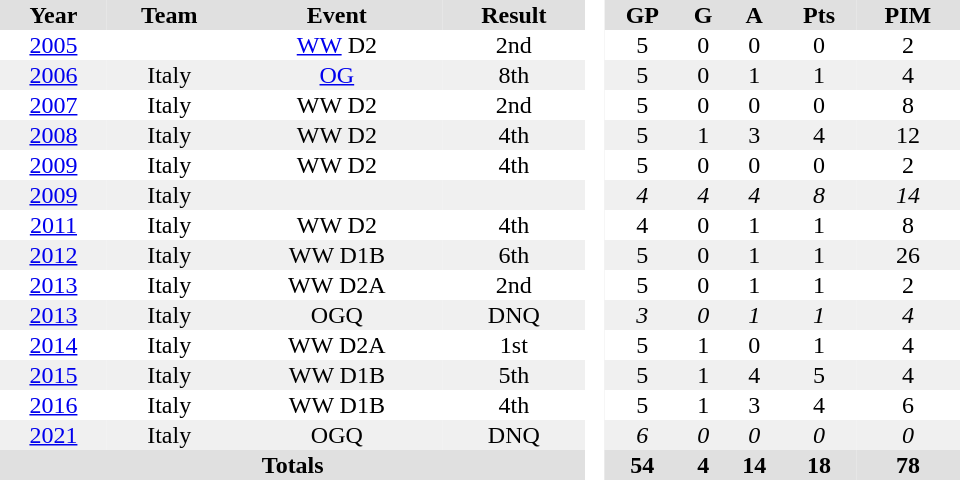<table border="0" cellpadding="1" cellspacing="0" style="text-align:center; width:40em">
<tr ALIGN="centre" bgcolor="#e0e0e0">
<th>Year</th>
<th>Team</th>
<th>Event</th>
<th>Result</th>
<th rowspan="71" bgcolor="#ffffff"> </th>
<th>GP</th>
<th>G</th>
<th>A</th>
<th>Pts</th>
<th>PIM</th>
</tr>
<tr>
<td><a href='#'>2005</a></td>
<td></td>
<td><a href='#'>WW</a> D2</td>
<td>2nd</td>
<td>5</td>
<td>0</td>
<td>0</td>
<td>0</td>
<td>2</td>
</tr>
<tr bgcolor="#f0f0f0">
<td><a href='#'>2006</a></td>
<td>Italy</td>
<td><a href='#'>OG</a></td>
<td>8th</td>
<td>5</td>
<td>0</td>
<td>1</td>
<td>1</td>
<td>4</td>
</tr>
<tr>
<td><a href='#'>2007</a></td>
<td>Italy</td>
<td>WW D2</td>
<td>2nd</td>
<td>5</td>
<td>0</td>
<td>0</td>
<td>0</td>
<td>8</td>
</tr>
<tr bgcolor="#f0f0f0">
<td><a href='#'>2008</a></td>
<td>Italy</td>
<td>WW D2</td>
<td>4th</td>
<td>5</td>
<td>1</td>
<td>3</td>
<td>4</td>
<td>12</td>
</tr>
<tr>
<td><a href='#'>2009</a></td>
<td>Italy</td>
<td>WW D2</td>
<td>4th</td>
<td>5</td>
<td>0</td>
<td>0</td>
<td>0</td>
<td>2</td>
</tr>
<tr bgcolor="#f0f0f0">
<td><a href='#'>2009</a></td>
<td>Italy</td>
<td></td>
<td></td>
<td><em>4</em></td>
<td><em>4</em></td>
<td><em>4</em></td>
<td><em>8</em></td>
<td><em>14</em></td>
</tr>
<tr>
<td><a href='#'>2011</a></td>
<td>Italy</td>
<td>WW D2</td>
<td>4th</td>
<td>4</td>
<td>0</td>
<td>1</td>
<td>1</td>
<td>8</td>
</tr>
<tr bgcolor="#f0f0f0">
<td><a href='#'>2012</a></td>
<td>Italy</td>
<td>WW D1B</td>
<td>6th</td>
<td>5</td>
<td>0</td>
<td>1</td>
<td>1</td>
<td>26</td>
</tr>
<tr>
<td><a href='#'>2013</a></td>
<td>Italy</td>
<td>WW D2A</td>
<td>2nd</td>
<td>5</td>
<td>0</td>
<td>1</td>
<td>1</td>
<td>2</td>
</tr>
<tr bgcolor="#f0f0f0">
<td><a href='#'>2013</a></td>
<td>Italy</td>
<td>OGQ</td>
<td>DNQ</td>
<td><em>3</em></td>
<td><em>0</em></td>
<td><em>1</em></td>
<td><em>1</em></td>
<td><em>4</em></td>
</tr>
<tr>
<td><a href='#'>2014</a></td>
<td>Italy</td>
<td>WW D2A</td>
<td>1st</td>
<td>5</td>
<td>1</td>
<td>0</td>
<td>1</td>
<td>4</td>
</tr>
<tr bgcolor="#f0f0f0">
<td><a href='#'>2015</a></td>
<td>Italy</td>
<td>WW D1B</td>
<td>5th</td>
<td>5</td>
<td>1</td>
<td>4</td>
<td>5</td>
<td>4</td>
</tr>
<tr>
<td><a href='#'>2016</a></td>
<td>Italy</td>
<td>WW D1B</td>
<td>4th</td>
<td>5</td>
<td>1</td>
<td>3</td>
<td>4</td>
<td>6</td>
</tr>
<tr bgcolor="#f0f0f0">
<td><a href='#'>2021</a></td>
<td>Italy</td>
<td>OGQ</td>
<td>DNQ</td>
<td><em>6</em></td>
<td><em>0</em></td>
<td><em>0</em></td>
<td><em>0</em></td>
<td><em>0</em></td>
</tr>
<tr align="centre" bgcolor="#e0e0e0">
<th colspan="4">Totals</th>
<th>54</th>
<th>4</th>
<th>14</th>
<th>18</th>
<th>78</th>
</tr>
</table>
